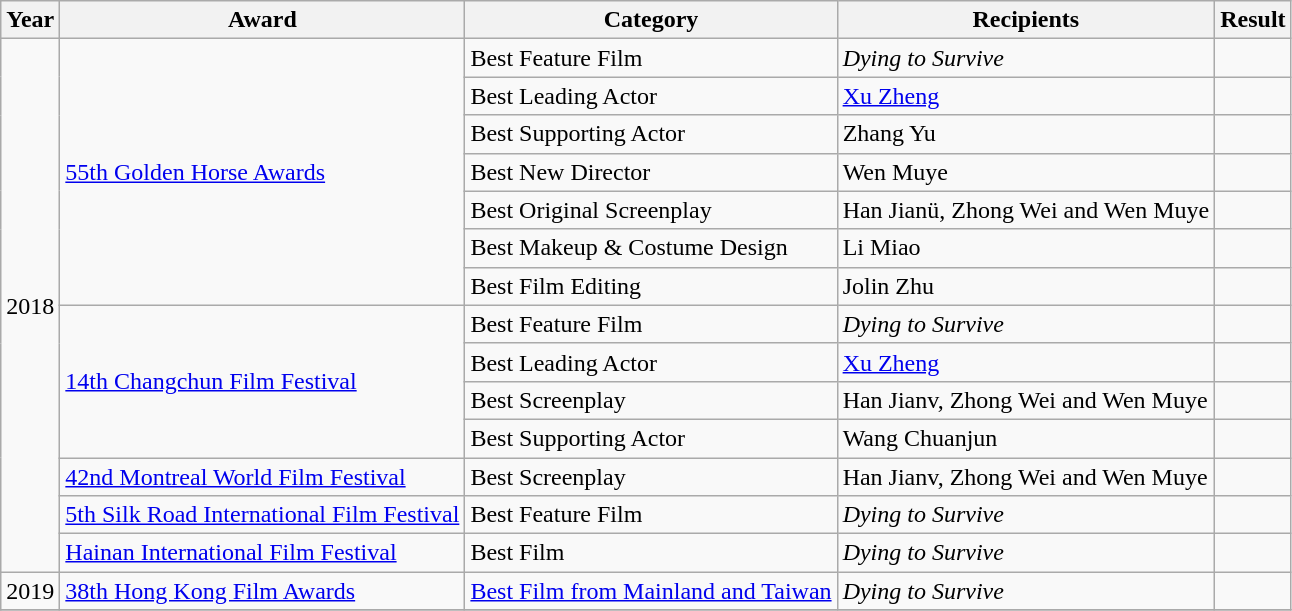<table class="wikitable">
<tr>
<th>Year</th>
<th>Award</th>
<th>Category</th>
<th>Recipients</th>
<th>Result</th>
</tr>
<tr>
<td rowspan=14>2018</td>
<td rowspan=7><a href='#'>55th Golden Horse Awards</a></td>
<td>Best  Feature Film</td>
<td><em>Dying to Survive</em></td>
<td></td>
</tr>
<tr>
<td>Best Leading Actor</td>
<td><a href='#'>Xu Zheng</a></td>
<td></td>
</tr>
<tr>
<td>Best Supporting Actor</td>
<td>Zhang Yu</td>
<td></td>
</tr>
<tr>
<td>Best New Director</td>
<td>Wen Muye</td>
<td></td>
</tr>
<tr>
<td>Best Original Screenplay</td>
<td>Han Jianü, Zhong Wei and Wen Muye</td>
<td></td>
</tr>
<tr>
<td>Best Makeup & Costume Design</td>
<td>Li Miao</td>
<td></td>
</tr>
<tr>
<td>Best Film Editing</td>
<td>Jolin Zhu</td>
<td></td>
</tr>
<tr>
<td rowspan=4><a href='#'>14th Changchun Film Festival</a></td>
<td>Best Feature Film</td>
<td><em>Dying to Survive</em></td>
<td></td>
</tr>
<tr>
<td>Best Leading Actor</td>
<td><a href='#'>Xu Zheng</a></td>
<td></td>
</tr>
<tr>
<td>Best Screenplay</td>
<td>Han Jianv, Zhong Wei and Wen Muye</td>
<td></td>
</tr>
<tr>
<td>Best Supporting Actor</td>
<td>Wang Chuanjun</td>
<td></td>
</tr>
<tr>
<td><a href='#'>42nd Montreal World Film Festival</a></td>
<td>Best Screenplay</td>
<td>Han Jianv, Zhong Wei and Wen Muye</td>
<td></td>
</tr>
<tr>
<td><a href='#'>5th Silk Road International Film Festival</a></td>
<td>Best Feature Film</td>
<td><em>Dying to Survive</em></td>
<td></td>
</tr>
<tr>
<td><a href='#'>Hainan International Film Festival</a></td>
<td>Best Film</td>
<td><em>Dying to Survive</em></td>
<td></td>
</tr>
<tr>
<td>2019</td>
<td><a href='#'>38th Hong Kong Film Awards</a></td>
<td><a href='#'>Best Film from Mainland and Taiwan</a></td>
<td><em>Dying to Survive</em></td>
<td></td>
</tr>
<tr>
</tr>
</table>
